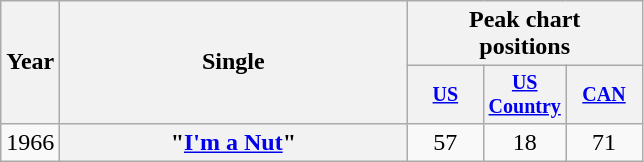<table class="wikitable plainrowheaders" style="text-align:center;">
<tr>
<th rowspan="2">Year</th>
<th rowspan="2" style="width:14em;">Single</th>
<th colspan="3">Peak chart<br>positions</th>
</tr>
<tr style="font-size:smaller;">
<th width="45"><a href='#'>US</a></th>
<th width="45"><a href='#'>US Country</a></th>
<th width="45"><a href='#'>CAN</a></th>
</tr>
<tr>
<td rowspan="2">1966</td>
<th scope="row">"<a href='#'>I'm a Nut</a>"</th>
<td>57</td>
<td>18</td>
<td>71</td>
</tr>
</table>
